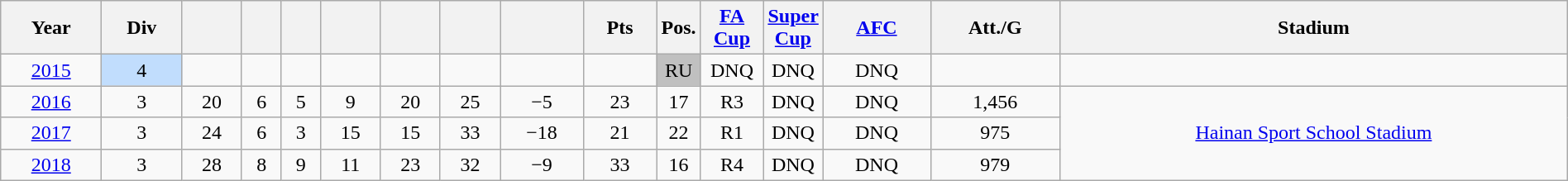<table class="wikitable sortable" width=100% style=text-align:Center>
<tr>
<th>Year</th>
<th>Div</th>
<th></th>
<th></th>
<th></th>
<th></th>
<th></th>
<th></th>
<th></th>
<th>Pts</th>
<th width=2%>Pos.</th>
<th width=4%><a href='#'>FA Cup</a></th>
<th width=2%><a href='#'>Super Cup</a></th>
<th><a href='#'>AFC</a></th>
<th>Att./G</th>
<th>Stadium</th>
</tr>
<tr>
<td><a href='#'>2015</a></td>
<td bgcolor=#c1ddfd>4</td>
<td></td>
<td></td>
<td></td>
<td></td>
<td></td>
<td></td>
<td></td>
<td></td>
<td style="background:silver;">RU</td>
<td>DNQ</td>
<td>DNQ</td>
<td>DNQ</td>
<td></td>
<td></td>
</tr>
<tr>
<td><a href='#'>2016</a></td>
<td>3</td>
<td>20</td>
<td>6</td>
<td>5</td>
<td>9</td>
<td>20</td>
<td>25</td>
<td>−5</td>
<td>23</td>
<td>17</td>
<td>R3</td>
<td>DNQ</td>
<td>DNQ</td>
<td>1,456</td>
<td align=center rowspan=4><a href='#'>Hainan Sport School Stadium</a></td>
</tr>
<tr>
<td><a href='#'>2017</a></td>
<td>3</td>
<td>24</td>
<td>6</td>
<td>3</td>
<td>15</td>
<td>15</td>
<td>33</td>
<td>−18</td>
<td>21</td>
<td>22</td>
<td>R1</td>
<td>DNQ</td>
<td>DNQ</td>
<td>975</td>
</tr>
<tr>
<td><a href='#'>2018</a></td>
<td>3</td>
<td>28</td>
<td>8</td>
<td>9</td>
<td>11</td>
<td>23</td>
<td>32</td>
<td>−9</td>
<td>33</td>
<td>16</td>
<td>R4</td>
<td>DNQ</td>
<td>DNQ</td>
<td>979</td>
</tr>
</table>
